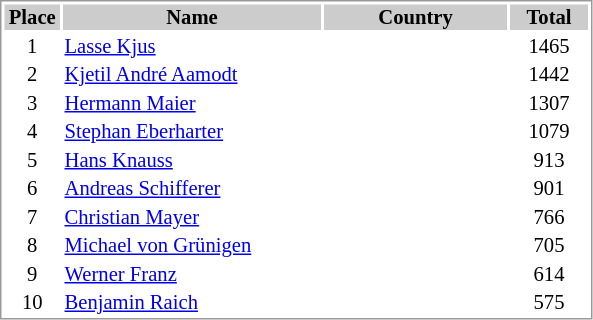<table border="0" style="border: 1px solid #999; background-color:#FFFFFF; text-align:center; font-size:86%; line-height:15px;">
<tr align="center" bgcolor="#CCCCCC">
<th width=35>Place</th>
<th width=170>Name</th>
<th width=120>Country</th>
<th width=50>Total</th>
</tr>
<tr>
<td>1</td>
<td align="left"><a href='#'>Lasse Kjus</a></td>
<td align="left"></td>
<td>1465</td>
</tr>
<tr>
<td>2</td>
<td align="left"><a href='#'>Kjetil André Aamodt</a></td>
<td align="left"></td>
<td>1442</td>
</tr>
<tr>
<td>3</td>
<td align="left"><a href='#'>Hermann Maier</a></td>
<td align="left"></td>
<td>1307</td>
</tr>
<tr>
<td>4</td>
<td align="left"><a href='#'>Stephan Eberharter</a></td>
<td align="left"></td>
<td>1079</td>
</tr>
<tr>
<td>5</td>
<td align="left"><a href='#'>Hans Knauss</a></td>
<td align="left"></td>
<td>913</td>
</tr>
<tr>
<td>6</td>
<td align="left"><a href='#'>Andreas Schifferer</a></td>
<td align="left"></td>
<td>901</td>
</tr>
<tr>
<td>7</td>
<td align="left"><a href='#'>Christian Mayer</a></td>
<td align="left"></td>
<td>766</td>
</tr>
<tr>
<td>8</td>
<td align="left"><a href='#'>Michael von Grünigen</a></td>
<td align="left"> </td>
<td>705</td>
</tr>
<tr>
<td>9</td>
<td align="left"><a href='#'>Werner Franz</a></td>
<td align="left"></td>
<td>614</td>
</tr>
<tr>
<td>10</td>
<td align="left"><a href='#'>Benjamin Raich</a></td>
<td align="left"></td>
<td>575</td>
</tr>
</table>
